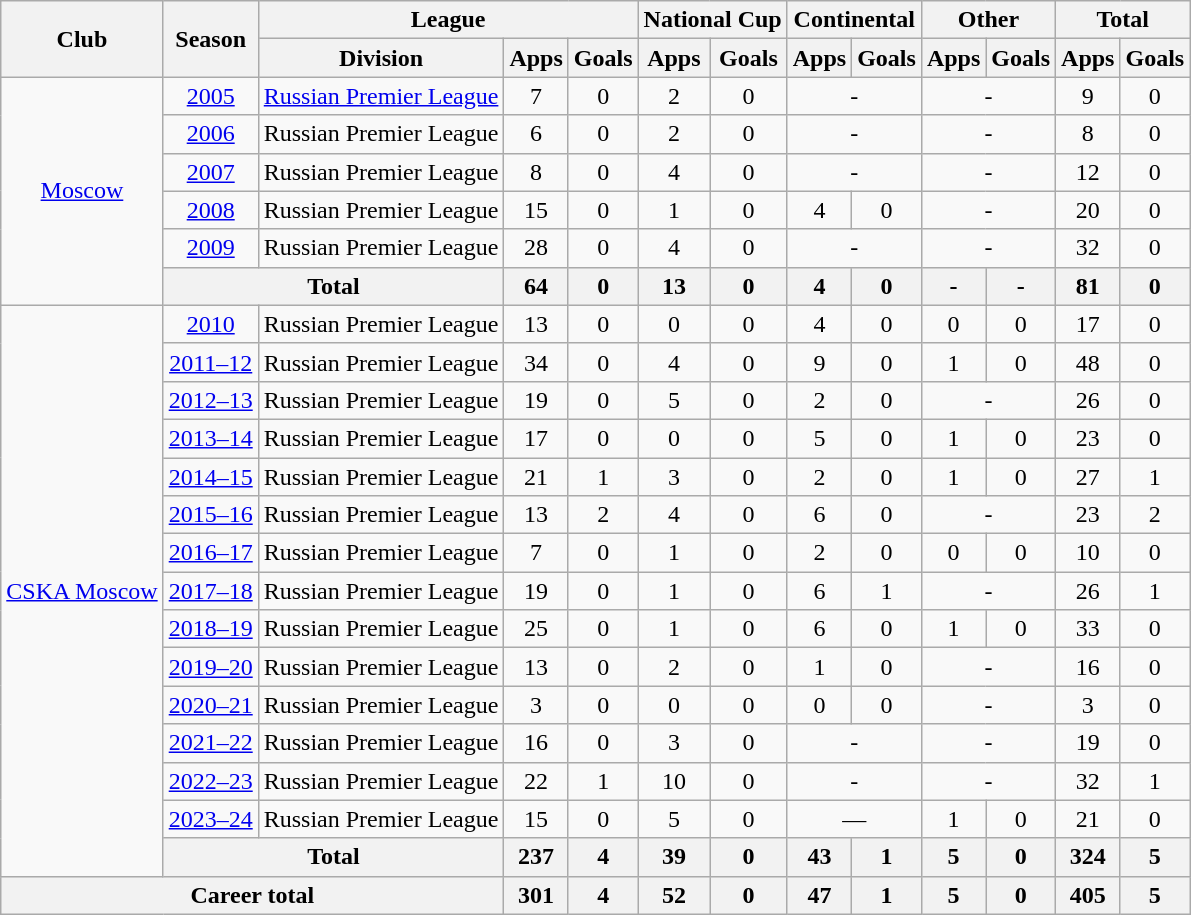<table class="wikitable" style="text-align:center">
<tr>
<th rowspan="2">Club</th>
<th rowspan="2">Season</th>
<th colspan="3">League</th>
<th colspan="2">National Cup</th>
<th colspan="2">Continental</th>
<th colspan="2">Other</th>
<th colspan="2">Total</th>
</tr>
<tr>
<th>Division</th>
<th>Apps</th>
<th>Goals</th>
<th>Apps</th>
<th>Goals</th>
<th>Apps</th>
<th>Goals</th>
<th>Apps</th>
<th>Goals</th>
<th>Apps</th>
<th>Goals</th>
</tr>
<tr>
<td rowspan="6"><a href='#'>Moscow</a></td>
<td><a href='#'>2005</a></td>
<td><a href='#'>Russian Premier League</a></td>
<td>7</td>
<td>0</td>
<td>2</td>
<td>0</td>
<td colspan="2">-</td>
<td colspan="2">-</td>
<td>9</td>
<td>0</td>
</tr>
<tr>
<td><a href='#'>2006</a></td>
<td>Russian Premier League</td>
<td>6</td>
<td>0</td>
<td>2</td>
<td>0</td>
<td colspan="2">-</td>
<td colspan="2">-</td>
<td>8</td>
<td>0</td>
</tr>
<tr>
<td><a href='#'>2007</a></td>
<td>Russian Premier League</td>
<td>8</td>
<td>0</td>
<td>4</td>
<td>0</td>
<td colspan="2">-</td>
<td colspan="2">-</td>
<td>12</td>
<td>0</td>
</tr>
<tr>
<td><a href='#'>2008</a></td>
<td>Russian Premier League</td>
<td>15</td>
<td>0</td>
<td>1</td>
<td>0</td>
<td>4</td>
<td>0</td>
<td colspan="2">-</td>
<td>20</td>
<td>0</td>
</tr>
<tr>
<td><a href='#'>2009</a></td>
<td>Russian Premier League</td>
<td>28</td>
<td>0</td>
<td>4</td>
<td>0</td>
<td colspan="2">-</td>
<td colspan="2">-</td>
<td>32</td>
<td>0</td>
</tr>
<tr>
<th colspan="2">Total</th>
<th>64</th>
<th>0</th>
<th>13</th>
<th>0</th>
<th>4</th>
<th>0</th>
<th>-</th>
<th>-</th>
<th>81</th>
<th>0</th>
</tr>
<tr>
<td rowspan="15"><a href='#'>CSKA Moscow</a></td>
<td><a href='#'>2010</a></td>
<td>Russian Premier League</td>
<td>13</td>
<td>0</td>
<td>0</td>
<td>0</td>
<td>4</td>
<td>0</td>
<td>0</td>
<td>0</td>
<td>17</td>
<td>0</td>
</tr>
<tr>
<td><a href='#'>2011–12</a></td>
<td>Russian Premier League</td>
<td>34</td>
<td>0</td>
<td>4</td>
<td>0</td>
<td>9</td>
<td>0</td>
<td>1</td>
<td>0</td>
<td>48</td>
<td>0</td>
</tr>
<tr>
<td><a href='#'>2012–13</a></td>
<td>Russian Premier League</td>
<td>19</td>
<td>0</td>
<td>5</td>
<td>0</td>
<td>2</td>
<td>0</td>
<td colspan="2">-</td>
<td>26</td>
<td>0</td>
</tr>
<tr>
<td><a href='#'>2013–14</a></td>
<td>Russian Premier League</td>
<td>17</td>
<td>0</td>
<td>0</td>
<td>0</td>
<td>5</td>
<td>0</td>
<td>1</td>
<td>0</td>
<td>23</td>
<td>0</td>
</tr>
<tr>
<td><a href='#'>2014–15</a></td>
<td>Russian Premier League</td>
<td>21</td>
<td>1</td>
<td>3</td>
<td>0</td>
<td>2</td>
<td>0</td>
<td>1</td>
<td>0</td>
<td>27</td>
<td>1</td>
</tr>
<tr>
<td><a href='#'>2015–16</a></td>
<td>Russian Premier League</td>
<td>13</td>
<td>2</td>
<td>4</td>
<td>0</td>
<td>6</td>
<td>0</td>
<td colspan="2">-</td>
<td>23</td>
<td>2</td>
</tr>
<tr>
<td><a href='#'>2016–17</a></td>
<td>Russian Premier League</td>
<td>7</td>
<td>0</td>
<td>1</td>
<td>0</td>
<td>2</td>
<td>0</td>
<td>0</td>
<td>0</td>
<td>10</td>
<td>0</td>
</tr>
<tr>
<td><a href='#'>2017–18</a></td>
<td>Russian Premier League</td>
<td>19</td>
<td>0</td>
<td>1</td>
<td>0</td>
<td>6</td>
<td>1</td>
<td colspan="2">-</td>
<td>26</td>
<td>1</td>
</tr>
<tr>
<td><a href='#'>2018–19</a></td>
<td>Russian Premier League</td>
<td>25</td>
<td>0</td>
<td>1</td>
<td>0</td>
<td>6</td>
<td>0</td>
<td>1</td>
<td>0</td>
<td>33</td>
<td>0</td>
</tr>
<tr>
<td><a href='#'>2019–20</a></td>
<td>Russian Premier League</td>
<td>13</td>
<td>0</td>
<td>2</td>
<td>0</td>
<td>1</td>
<td>0</td>
<td colspan="2">-</td>
<td>16</td>
<td>0</td>
</tr>
<tr>
<td><a href='#'>2020–21</a></td>
<td>Russian Premier League</td>
<td>3</td>
<td>0</td>
<td>0</td>
<td>0</td>
<td>0</td>
<td>0</td>
<td colspan="2">-</td>
<td>3</td>
<td>0</td>
</tr>
<tr>
<td><a href='#'>2021–22</a></td>
<td>Russian Premier League</td>
<td>16</td>
<td>0</td>
<td>3</td>
<td>0</td>
<td colspan="2">-</td>
<td colspan="2">-</td>
<td>19</td>
<td>0</td>
</tr>
<tr>
<td><a href='#'>2022–23</a></td>
<td>Russian Premier League</td>
<td>22</td>
<td>1</td>
<td>10</td>
<td>0</td>
<td colspan="2">-</td>
<td colspan="2">-</td>
<td>32</td>
<td>1</td>
</tr>
<tr>
<td><a href='#'>2023–24</a></td>
<td>Russian Premier League</td>
<td>15</td>
<td>0</td>
<td>5</td>
<td>0</td>
<td colspan="2">—</td>
<td>1</td>
<td>0</td>
<td>21</td>
<td>0</td>
</tr>
<tr>
<th colspan="2">Total</th>
<th>237</th>
<th>4</th>
<th>39</th>
<th>0</th>
<th>43</th>
<th>1</th>
<th>5</th>
<th>0</th>
<th>324</th>
<th>5</th>
</tr>
<tr>
<th colspan="3">Career total</th>
<th>301</th>
<th>4</th>
<th>52</th>
<th>0</th>
<th>47</th>
<th>1</th>
<th>5</th>
<th>0</th>
<th>405</th>
<th>5</th>
</tr>
</table>
